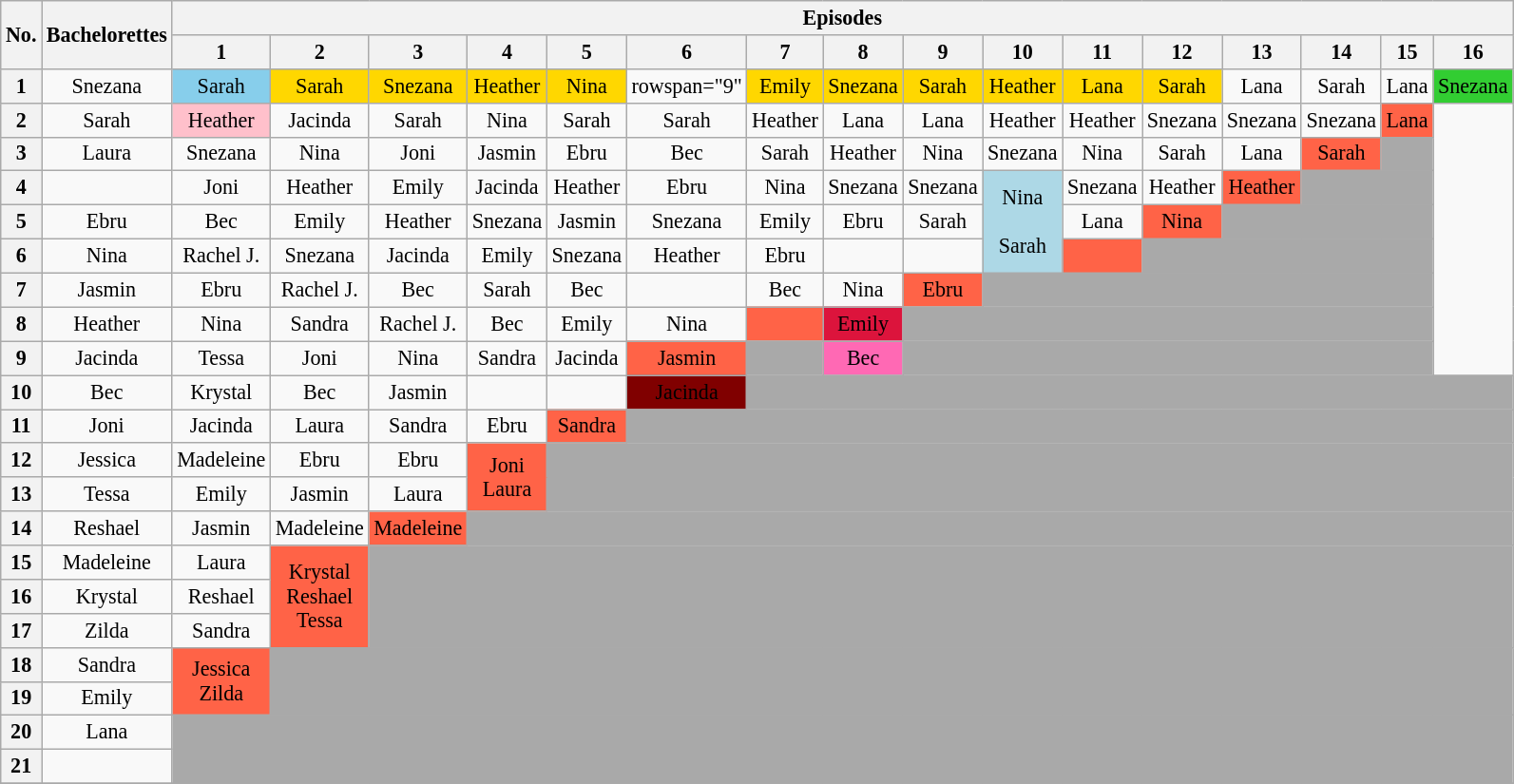<table class="wikitable" style="text-align:center; font-size:92%">
<tr>
<th rowspan=2>No.</th>
<th rowspan="2">Bachelorettes</th>
<th colspan=16>Episodes</th>
</tr>
<tr>
<th>1</th>
<th>2</th>
<th>3</th>
<th>4</th>
<th>5</th>
<th>6</th>
<th>7</th>
<th>8</th>
<th>9</th>
<th>10</th>
<th>11</th>
<th>12</th>
<th>13</th>
<th>14</th>
<th>15</th>
<th>16</th>
</tr>
<tr>
<th>1</th>
<td>Snezana</td>
<td bgcolor="skyblue">Sarah</td>
<td bgcolor="gold">Sarah</td>
<td bgcolor="gold">Snezana</td>
<td bgcolor="gold">Heather</td>
<td bgcolor="gold">Nina</td>
<td>rowspan="9" </td>
<td bgcolor="gold">Emily</td>
<td bgcolor="gold">Snezana</td>
<td bgcolor="gold">Sarah</td>
<td bgcolor="gold">Heather</td>
<td bgcolor="gold">Lana</td>
<td bgcolor="gold">Sarah</td>
<td>Lana</td>
<td>Sarah</td>
<td>Lana</td>
<td bgcolor="limegreen">Snezana</td>
</tr>
<tr>
<th>2</th>
<td>Sarah</td>
<td bgcolor="pink">Heather</td>
<td>Jacinda</td>
<td>Sarah</td>
<td>Nina</td>
<td>Sarah</td>
<td>Sarah</td>
<td>Heather</td>
<td>Lana</td>
<td>Lana</td>
<td>Heather</td>
<td>Heather</td>
<td>Snezana</td>
<td>Snezana</td>
<td>Snezana</td>
<td bgcolor="tomato">Lana</td>
</tr>
<tr>
<th>3</th>
<td>Laura</td>
<td>Snezana</td>
<td>Nina</td>
<td>Joni</td>
<td>Jasmin</td>
<td>Ebru</td>
<td>Bec</td>
<td>Sarah</td>
<td>Heather</td>
<td>Nina</td>
<td>Snezana</td>
<td>Nina</td>
<td>Sarah</td>
<td>Lana</td>
<td bgcolor="tomato">Sarah</td>
<td bgcolor="A9A9A9" colspan="1"></td>
</tr>
<tr>
<th>4</th>
<td></td>
<td>Joni</td>
<td>Heather</td>
<td>Emily</td>
<td>Jacinda</td>
<td>Heather</td>
<td>Ebru</td>
<td>Nina</td>
<td>Snezana</td>
<td>Snezana</td>
<td bgcolor="lightblue" rowspan="3">Nina<br><br>Sarah</td>
<td>Snezana</td>
<td>Heather</td>
<td bgcolor="tomato">Heather</td>
<td bgcolor="A9A9A9" colspan="2"></td>
</tr>
<tr>
<th>5</th>
<td>Ebru</td>
<td>Bec</td>
<td>Emily</td>
<td>Heather</td>
<td>Snezana</td>
<td>Jasmin</td>
<td>Snezana</td>
<td>Emily</td>
<td>Ebru</td>
<td>Sarah</td>
<td>Lana</td>
<td bgcolor="tomato">Nina</td>
<td bgcolor="A9A9A9" colspan="3"></td>
</tr>
<tr>
<th>6</th>
<td>Nina</td>
<td>Rachel J.</td>
<td>Snezana</td>
<td>Jacinda</td>
<td>Emily</td>
<td>Snezana</td>
<td>Heather</td>
<td>Ebru</td>
<td></td>
<td></td>
<td bgcolor="tomato"></td>
<td bgcolor="A9A9A9" colspan="4"></td>
</tr>
<tr>
<th>7</th>
<td>Jasmin</td>
<td>Ebru</td>
<td>Rachel J.</td>
<td>Bec</td>
<td>Sarah</td>
<td>Bec</td>
<td></td>
<td>Bec</td>
<td>Nina</td>
<td bgcolor="tomato">Ebru</td>
<td bgcolor="A9A9A9" colspan="6"></td>
</tr>
<tr>
<th>8</th>
<td>Heather</td>
<td>Nina</td>
<td>Sandra</td>
<td>Rachel J.</td>
<td>Bec</td>
<td>Emily</td>
<td>Nina</td>
<td bgcolor="tomato"></td>
<td style="background:crimson;"><span>Emily</span></td>
<td bgcolor="A9A9A9" colspan="7"></td>
</tr>
<tr>
<th>9</th>
<td>Jacinda</td>
<td>Tessa</td>
<td>Joni</td>
<td>Nina</td>
<td>Sandra</td>
<td>Jacinda</td>
<td bgcolor="tomato">Jasmin</td>
<td bgcolor="A9A9A9" colspan="1"></td>
<td bgcolor="hotpink">Bec</td>
<td bgcolor="A9A9A9" colspan="7"></td>
</tr>
<tr>
<th>10</th>
<td>Bec</td>
<td>Krystal</td>
<td>Bec</td>
<td>Jasmin</td>
<td></td>
<td></td>
<td style="background:maroon;"><span>Jacinda</span></td>
<td bgcolor="A9A9A9" colspan="10"></td>
</tr>
<tr>
<th>11</th>
<td>Joni</td>
<td>Jacinda</td>
<td>Laura</td>
<td>Sandra</td>
<td>Ebru</td>
<td bgcolor="tomato">Sandra</td>
<td bgcolor="A9A9A9" colspan="11"></td>
</tr>
<tr>
<th>12</th>
<td>Jessica</td>
<td>Madeleine</td>
<td>Ebru</td>
<td>Ebru</td>
<td bgcolor="tomato" rowspan="2">Joni<br>Laura</td>
<td bgcolor="A9A9A9" colspan="12" rowspan="2"></td>
</tr>
<tr>
<th>13</th>
<td>Tessa</td>
<td>Emily</td>
<td>Jasmin</td>
<td>Laura</td>
</tr>
<tr>
<th>14</th>
<td>Reshael</td>
<td>Jasmin</td>
<td>Madeleine</td>
<td bgcolor="tomato">Madeleine</td>
<td bgcolor="A9A9A9" colspan="13"></td>
</tr>
<tr>
<th>15</th>
<td>Madeleine</td>
<td>Laura</td>
<td bgcolor="tomato" rowspan="3">Krystal<br>Reshael<br>Tessa</td>
<td bgcolor="A9A9A9" colspan="14" rowspan="3"></td>
</tr>
<tr>
<th>16</th>
<td>Krystal</td>
<td>Reshael</td>
</tr>
<tr>
<th>17</th>
<td>Zilda</td>
<td>Sandra</td>
</tr>
<tr>
<th>18</th>
<td>Sandra</td>
<td bgcolor="tomato" rowspan="2">Jessica<br>Zilda</td>
<td bgcolor="A9A9A9" colspan="15" rowspan="2"></td>
</tr>
<tr>
<th>19</th>
<td>Emily</td>
</tr>
<tr>
<th>20</th>
<td>Lana</td>
<td bgcolor="darkgray" colspan="16" rowspan="2"></td>
</tr>
<tr>
<th>21</th>
<td></td>
</tr>
<tr>
</tr>
</table>
